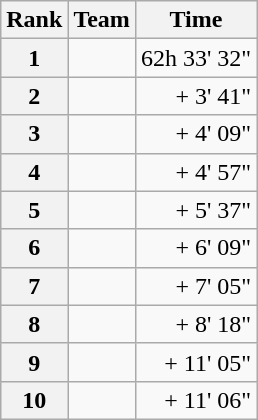<table class="wikitable">
<tr>
<th scope="col">Rank</th>
<th scope="col">Team</th>
<th scope="col">Time</th>
</tr>
<tr>
<th scope="row">1</th>
<td> </td>
<td style="text-align:right;">62h 33' 32"</td>
</tr>
<tr>
<th scope="row">2</th>
<td></td>
<td style="text-align:right;">+ 3' 41"</td>
</tr>
<tr>
<th scope="row">3</th>
<td></td>
<td style="text-align:right;">+ 4' 09"</td>
</tr>
<tr>
<th scope="row">4</th>
<td></td>
<td style="text-align:right;">+ 4' 57"</td>
</tr>
<tr>
<th scope="row">5</th>
<td></td>
<td style="text-align:right;">+ 5' 37"</td>
</tr>
<tr>
<th scope="row">6</th>
<td></td>
<td style="text-align:right;">+ 6' 09"</td>
</tr>
<tr>
<th scope="row">7</th>
<td></td>
<td style="text-align:right;">+ 7' 05"</td>
</tr>
<tr>
<th scope="row">8</th>
<td></td>
<td style="text-align:right;">+ 8' 18"</td>
</tr>
<tr>
<th scope="row">9</th>
<td></td>
<td style="text-align:right;">+ 11' 05"</td>
</tr>
<tr>
<th scope="row">10</th>
<td></td>
<td style="text-align:right;">+ 11' 06"</td>
</tr>
</table>
